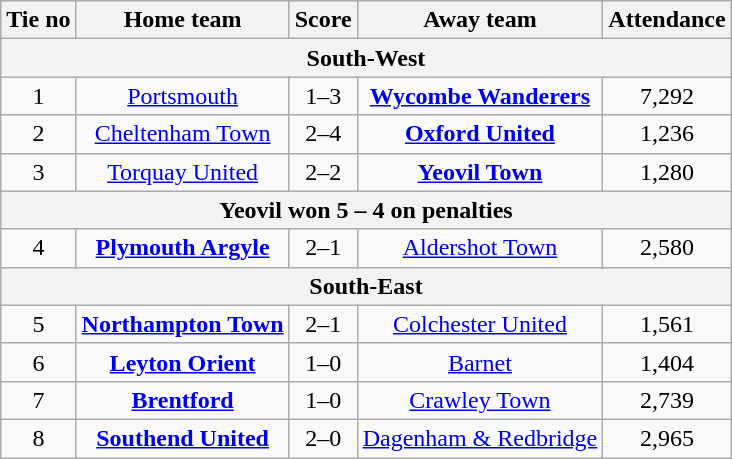<table class="wikitable" style="text-align: center">
<tr>
<th>Tie no</th>
<th>Home team</th>
<th>Score</th>
<th>Away team</th>
<th>Attendance</th>
</tr>
<tr>
<th colspan=5>South-West</th>
</tr>
<tr>
<td>1</td>
<td><a href='#'>Portsmouth</a></td>
<td>1–3</td>
<td><strong><a href='#'>Wycombe Wanderers</a></strong></td>
<td>7,292</td>
</tr>
<tr>
<td>2</td>
<td><a href='#'>Cheltenham Town</a></td>
<td>2–4</td>
<td><strong><a href='#'>Oxford United</a></strong></td>
<td>1,236</td>
</tr>
<tr>
<td>3</td>
<td><a href='#'>Torquay United</a></td>
<td>2–2</td>
<td><strong><a href='#'>Yeovil Town</a></strong></td>
<td>1,280</td>
</tr>
<tr>
<th colspan="5">Yeovil won 5 – 4 on penalties</th>
</tr>
<tr>
<td>4</td>
<td><strong><a href='#'>Plymouth Argyle</a></strong></td>
<td>2–1</td>
<td><a href='#'>Aldershot Town</a></td>
<td>2,580</td>
</tr>
<tr>
<th colspan=5>South-East</th>
</tr>
<tr>
<td>5</td>
<td><strong><a href='#'>Northampton Town</a></strong></td>
<td>2–1</td>
<td><a href='#'>Colchester United</a></td>
<td>1,561</td>
</tr>
<tr>
<td>6</td>
<td><strong><a href='#'>Leyton Orient</a></strong></td>
<td>1–0</td>
<td><a href='#'>Barnet</a></td>
<td>1,404</td>
</tr>
<tr>
<td>7</td>
<td><strong><a href='#'>Brentford</a></strong></td>
<td>1–0</td>
<td><a href='#'>Crawley Town</a></td>
<td>2,739</td>
</tr>
<tr>
<td>8</td>
<td><strong><a href='#'>Southend United</a></strong></td>
<td>2–0</td>
<td><a href='#'>Dagenham & Redbridge</a></td>
<td>2,965</td>
</tr>
</table>
